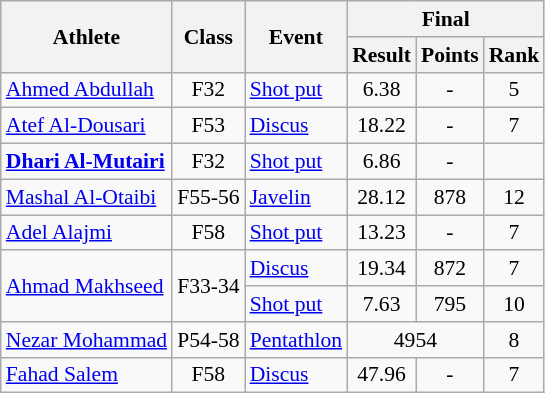<table class=wikitable style="font-size:90%">
<tr>
<th rowspan="2">Athlete</th>
<th rowspan="2">Class</th>
<th rowspan="2">Event</th>
<th colspan="3">Final</th>
</tr>
<tr>
<th>Result</th>
<th>Points</th>
<th>Rank</th>
</tr>
<tr>
<td><a href='#'>Ahmed Abdullah</a></td>
<td style="text-align:center;">F32</td>
<td><a href='#'>Shot put</a></td>
<td style="text-align:center;">6.38</td>
<td style="text-align:center;">-</td>
<td style="text-align:center;">5</td>
</tr>
<tr>
<td><a href='#'>Atef Al-Dousari</a></td>
<td style="text-align:center;">F53</td>
<td><a href='#'>Discus</a></td>
<td style="text-align:center;">18.22</td>
<td style="text-align:center;">-</td>
<td style="text-align:center;">7</td>
</tr>
<tr>
<td><strong><a href='#'>Dhari Al-Mutairi</a></strong></td>
<td style="text-align:center;">F32</td>
<td><a href='#'>Shot put</a></td>
<td style="text-align:center;">6.86</td>
<td style="text-align:center;">-</td>
<td style="text-align:center;"></td>
</tr>
<tr>
<td><a href='#'>Mashal Al-Otaibi</a></td>
<td style="text-align:center;">F55-56</td>
<td><a href='#'>Javelin</a></td>
<td style="text-align:center;">28.12</td>
<td style="text-align:center;">878</td>
<td style="text-align:center;">12</td>
</tr>
<tr>
<td><a href='#'>Adel Alajmi</a></td>
<td style="text-align:center;">F58</td>
<td><a href='#'>Shot put</a></td>
<td style="text-align:center;">13.23</td>
<td style="text-align:center;">-</td>
<td style="text-align:center;">7</td>
</tr>
<tr>
<td rowspan="2"><a href='#'>Ahmad Makhseed</a></td>
<td rowspan="2" style="text-align:center;">F33-34</td>
<td><a href='#'>Discus</a></td>
<td style="text-align:center;">19.34</td>
<td style="text-align:center;">872</td>
<td style="text-align:center;">7</td>
</tr>
<tr>
<td><a href='#'>Shot put</a></td>
<td style="text-align:center;">7.63</td>
<td style="text-align:center;">795</td>
<td style="text-align:center;">10</td>
</tr>
<tr>
<td><a href='#'>Nezar Mohammad</a></td>
<td style="text-align:center;">P54-58</td>
<td><a href='#'>Pentathlon</a></td>
<td style="text-align:center;" colspan="2">4954</td>
<td style="text-align:center;">8</td>
</tr>
<tr>
<td><a href='#'>Fahad Salem</a></td>
<td style="text-align:center;">F58</td>
<td><a href='#'>Discus</a></td>
<td style="text-align:center;">47.96</td>
<td style="text-align:center;">-</td>
<td style="text-align:center;">7</td>
</tr>
</table>
